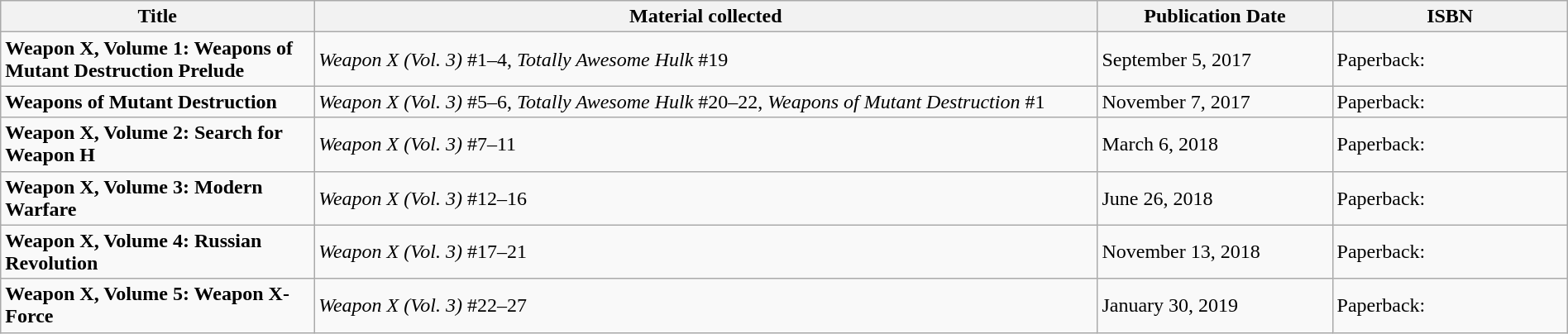<table class="wikitable" style="text-align:left;" width="100%">
<tr>
<th width=20%>Title</th>
<th width=50%>Material collected</th>
<th width=15%>Publication Date</th>
<th width=15%>ISBN</th>
</tr>
<tr>
<td><strong>Weapon X, Volume 1: Weapons of Mutant Destruction Prelude </strong></td>
<td><em>Weapon X (Vol. 3)</em> #1–4, <em>Totally Awesome Hulk</em> #19</td>
<td>September 5, 2017</td>
<td>Paperback: </td>
</tr>
<tr>
<td><strong>Weapons of Mutant Destruction</strong></td>
<td><em>Weapon X (Vol. 3)</em> #5–6, <em>Totally Awesome Hulk</em> #20–22, <em>Weapons of Mutant Destruction</em> #1</td>
<td>November 7, 2017</td>
<td>Paperback: </td>
</tr>
<tr>
<td><strong>Weapon X, Volume 2: Search for Weapon H</strong></td>
<td><em>Weapon X (Vol. 3)</em> #7–11</td>
<td>March 6, 2018</td>
<td>Paperback: </td>
</tr>
<tr>
<td><strong>Weapon X, Volume 3: Modern Warfare</strong></td>
<td><em>Weapon X (Vol. 3)</em> #12–16</td>
<td>June 26, 2018</td>
<td>Paperback: </td>
</tr>
<tr>
<td><strong>Weapon X, Volume 4: Russian Revolution</strong></td>
<td><em>Weapon X (Vol. 3)</em> #17–21</td>
<td>November 13, 2018</td>
<td>Paperback: </td>
</tr>
<tr>
<td><strong>Weapon X, Volume 5: Weapon X-Force</strong></td>
<td><em>Weapon X (Vol. 3)</em> #22–27</td>
<td>January 30, 2019</td>
<td>Paperback: </td>
</tr>
</table>
